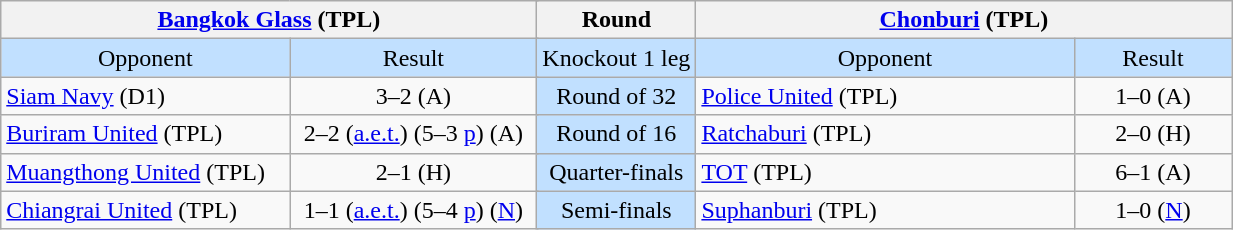<table class="wikitable" style="text-align:center">
<tr>
<th colspan=4 width="350"><a href='#'>Bangkok Glass</a> (TPL)</th>
<th>Round</th>
<th colspan=4 width="350"><a href='#'>Chonburi</a> (TPL)</th>
</tr>
<tr style="background:#C1E0FF">
<td>Opponent</td>
<td colspan=3>Result</td>
<td>Knockout 1 leg</td>
<td>Opponent</td>
<td colspan=3>Result</td>
</tr>
<tr>
<td align=left><a href='#'>Siam Navy</a> (D1)</td>
<td colspan=3>3–2 (A)</td>
<td style="background:#C1E0FF">Round of 32</td>
<td align=left><a href='#'>Police United</a> (TPL)</td>
<td colspan=3>1–0 (A)</td>
</tr>
<tr>
<td align=left><a href='#'>Buriram United</a> (TPL)</td>
<td colspan=3>2–2 (<a href='#'>a.e.t.</a>) (5–3 <a href='#'>p</a>) (A)</td>
<td style="background:#C1E0FF">Round of 16</td>
<td align=left><a href='#'>Ratchaburi</a> (TPL)</td>
<td colspan=3>2–0 (H)</td>
</tr>
<tr>
<td align=left><a href='#'>Muangthong United</a> (TPL)</td>
<td colspan=3>2–1 (H)</td>
<td style="background:#C1E0FF">Quarter-finals</td>
<td align=left><a href='#'>TOT</a> (TPL)</td>
<td colspan=3>6–1 (A)</td>
</tr>
<tr>
<td align=left><a href='#'>Chiangrai United</a> (TPL)</td>
<td colspan=3>1–1 (<a href='#'>a.e.t.</a>) (5–4 <a href='#'>p</a>) (<a href='#'>N</a>)</td>
<td style="background:#C1E0FF">Semi-finals</td>
<td align=left><a href='#'>Suphanburi</a> (TPL)</td>
<td colspan=3>1–0 (<a href='#'>N</a>)</td>
</tr>
</table>
